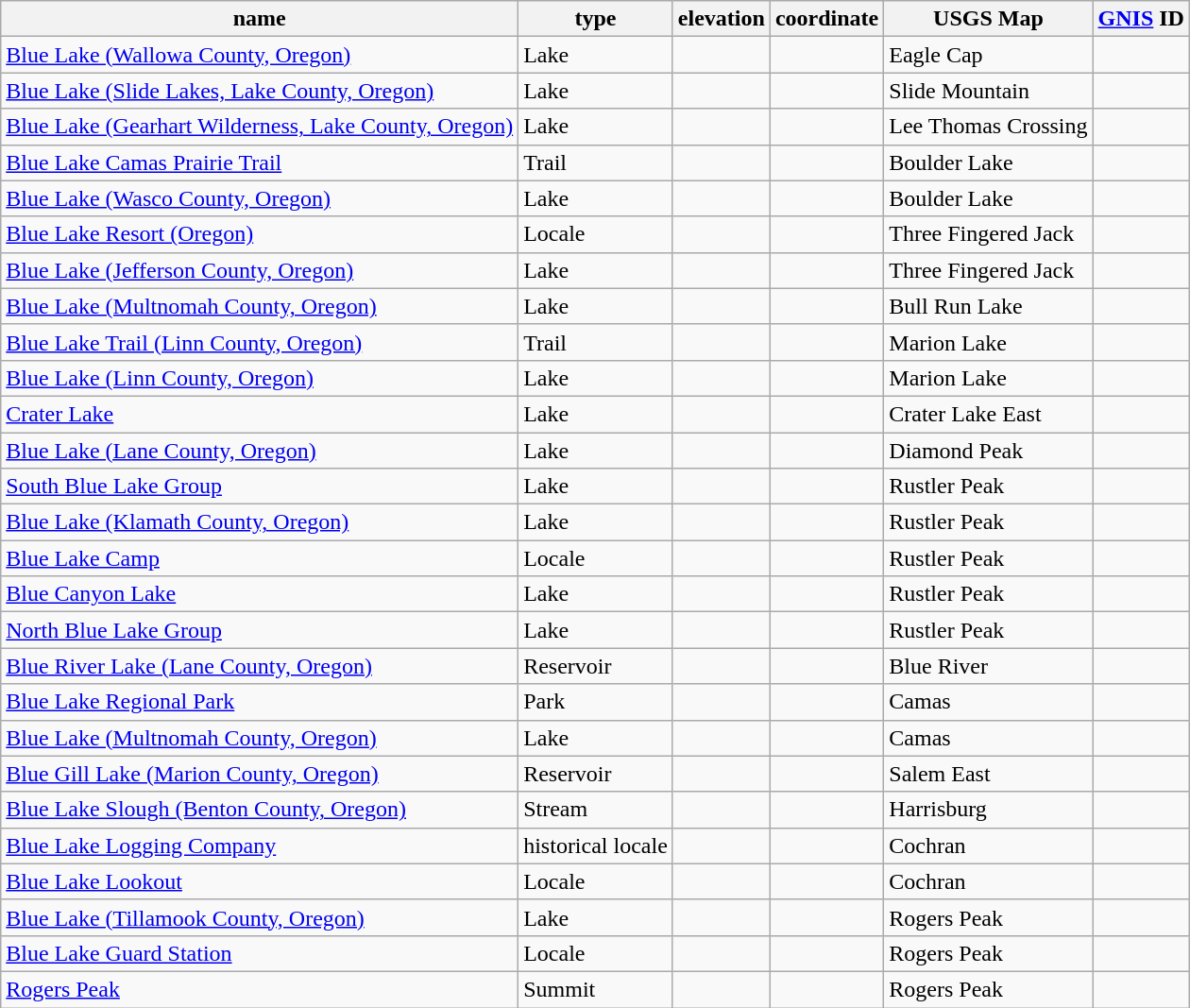<table class="wikitable sortable">
<tr>
<th>name</th>
<th>type</th>
<th>elevation</th>
<th>coordinate</th>
<th>USGS Map</th>
<th><a href='#'>GNIS</a> ID</th>
</tr>
<tr>
<td><a href='#'>Blue Lake (Wallowa County, Oregon)</a></td>
<td>Lake</td>
<td></td>
<td></td>
<td>Eagle Cap</td>
<td></td>
</tr>
<tr>
<td><a href='#'>Blue Lake (Slide Lakes, Lake County, Oregon)</a></td>
<td>Lake</td>
<td></td>
<td></td>
<td>Slide Mountain</td>
<td></td>
</tr>
<tr>
<td><a href='#'>Blue Lake (Gearhart Wilderness, Lake County, Oregon)</a></td>
<td>Lake</td>
<td></td>
<td></td>
<td>Lee Thomas Crossing</td>
<td></td>
</tr>
<tr>
<td><a href='#'>Blue Lake Camas Prairie Trail</a></td>
<td>Trail</td>
<td></td>
<td></td>
<td>Boulder Lake</td>
<td></td>
</tr>
<tr>
<td><a href='#'>Blue Lake (Wasco County, Oregon)</a></td>
<td>Lake</td>
<td></td>
<td></td>
<td>Boulder Lake</td>
<td></td>
</tr>
<tr>
<td><a href='#'>Blue Lake Resort (Oregon)</a></td>
<td>Locale</td>
<td></td>
<td></td>
<td>Three Fingered Jack</td>
<td></td>
</tr>
<tr>
<td><a href='#'>Blue Lake (Jefferson County, Oregon)</a></td>
<td>Lake</td>
<td></td>
<td></td>
<td>Three Fingered Jack</td>
<td></td>
</tr>
<tr>
<td><a href='#'>Blue Lake (Multnomah County, Oregon)</a></td>
<td>Lake</td>
<td></td>
<td></td>
<td>Bull Run Lake</td>
<td></td>
</tr>
<tr>
<td><a href='#'>Blue Lake Trail (Linn County, Oregon)</a></td>
<td>Trail</td>
<td></td>
<td></td>
<td>Marion Lake</td>
<td></td>
</tr>
<tr>
<td><a href='#'>Blue Lake (Linn County, Oregon)</a></td>
<td>Lake</td>
<td></td>
<td></td>
<td>Marion Lake</td>
<td></td>
</tr>
<tr>
<td><a href='#'>Crater Lake</a></td>
<td>Lake</td>
<td></td>
<td></td>
<td>Crater Lake East</td>
<td></td>
</tr>
<tr>
<td><a href='#'>Blue Lake (Lane County, Oregon)</a></td>
<td>Lake</td>
<td></td>
<td></td>
<td>Diamond Peak</td>
<td></td>
</tr>
<tr>
<td><a href='#'>South Blue Lake Group</a></td>
<td>Lake</td>
<td></td>
<td></td>
<td>Rustler Peak</td>
<td></td>
</tr>
<tr>
<td><a href='#'>Blue Lake (Klamath County, Oregon)</a></td>
<td>Lake</td>
<td></td>
<td></td>
<td>Rustler Peak</td>
<td></td>
</tr>
<tr>
<td><a href='#'>Blue Lake Camp</a></td>
<td>Locale</td>
<td></td>
<td></td>
<td>Rustler Peak</td>
<td></td>
</tr>
<tr>
<td><a href='#'>Blue Canyon Lake</a></td>
<td>Lake</td>
<td></td>
<td></td>
<td>Rustler Peak</td>
<td></td>
</tr>
<tr>
<td><a href='#'>North Blue Lake Group</a></td>
<td>Lake</td>
<td></td>
<td></td>
<td>Rustler Peak</td>
<td></td>
</tr>
<tr>
<td><a href='#'>Blue River Lake (Lane County, Oregon)</a></td>
<td>Reservoir</td>
<td></td>
<td></td>
<td>Blue River</td>
<td></td>
</tr>
<tr>
<td><a href='#'>Blue Lake Regional Park</a></td>
<td>Park</td>
<td></td>
<td></td>
<td>Camas</td>
<td></td>
</tr>
<tr>
<td><a href='#'>Blue Lake (Multnomah County, Oregon)</a></td>
<td>Lake</td>
<td></td>
<td></td>
<td>Camas</td>
<td></td>
</tr>
<tr>
<td><a href='#'>Blue Gill Lake (Marion County, Oregon)</a></td>
<td>Reservoir</td>
<td></td>
<td></td>
<td>Salem East</td>
<td></td>
</tr>
<tr>
<td><a href='#'>Blue Lake Slough (Benton County, Oregon)</a></td>
<td>Stream</td>
<td></td>
<td></td>
<td>Harrisburg</td>
<td></td>
</tr>
<tr>
<td><a href='#'>Blue Lake Logging Company</a></td>
<td>historical locale</td>
<td></td>
<td></td>
<td>Cochran</td>
<td></td>
</tr>
<tr>
<td><a href='#'>Blue Lake Lookout</a></td>
<td>Locale</td>
<td></td>
<td></td>
<td>Cochran</td>
<td></td>
</tr>
<tr>
<td><a href='#'>Blue Lake (Tillamook County, Oregon)</a></td>
<td>Lake</td>
<td></td>
<td></td>
<td>Rogers Peak</td>
<td></td>
</tr>
<tr>
<td><a href='#'>Blue Lake Guard Station</a></td>
<td>Locale</td>
<td></td>
<td></td>
<td>Rogers Peak</td>
<td></td>
</tr>
<tr>
<td><a href='#'>Rogers Peak</a></td>
<td>Summit</td>
<td></td>
<td></td>
<td>Rogers Peak</td>
<td></td>
</tr>
</table>
